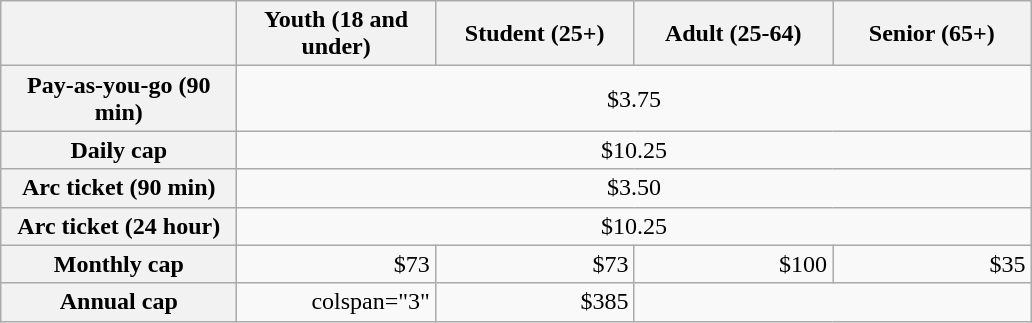<table class="wikitable" style="text-align:right">
<tr>
<th style="width:150px;"></th>
<th style="width:125px;">Youth (18 and under)</th>
<th style="width:125px;">Student (25+)</th>
<th style="width:125px;">Adult (25-64)</th>
<th style="width:125px;">Senior (65+)</th>
</tr>
<tr>
<th>Pay-as-you-go (90 min)</th>
<td style="text-align: center;" colspan="4">$3.75</td>
</tr>
<tr>
<th>Daily cap</th>
<td style="text-align: center;" colspan="4">$10.25</td>
</tr>
<tr>
<th>Arc ticket (90 min)</th>
<td style="text-align: center;" colspan="4">$3.50</td>
</tr>
<tr>
<th>Arc ticket (24 hour)</th>
<td style="text-align: center;" colspan="4">$10.25</td>
</tr>
<tr>
<th>Monthly cap</th>
<td>$73</td>
<td>$73</td>
<td>$100</td>
<td>$35</td>
</tr>
<tr>
<th>Annual cap</th>
<td>colspan="3" </td>
<td>$385</td>
</tr>
</table>
